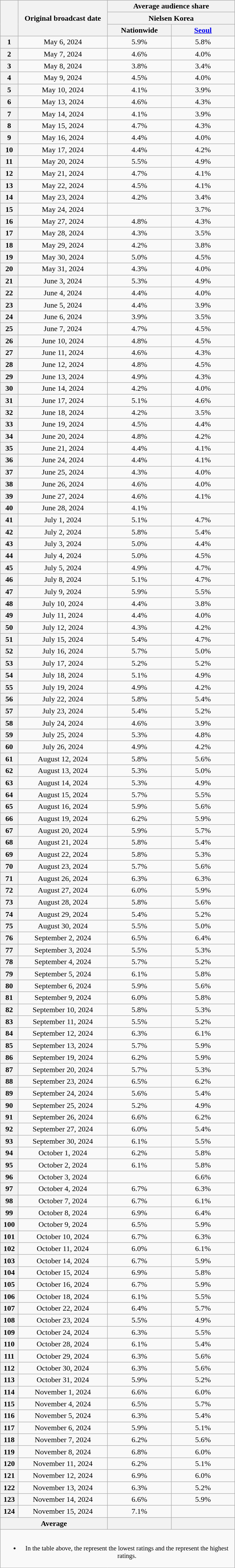<table class="wikitable" style="margin-left:auto; margin-right:auto; width:500px; text-align:center">
<tr>
<th scope="col" rowspan="3"></th>
<th scope="col" rowspan="3">Original broadcast date</th>
<th scope="col" colspan="2">Average audience share</th>
</tr>
<tr>
<th scope="col" colspan="2">Nielsen Korea</th>
</tr>
<tr>
<th scope="col" style="width:8em">Nationwide</th>
<th scope="col" style="width:8em"><a href='#'>Seoul</a></th>
</tr>
<tr>
<th scope="col">1</th>
<td>May 6, 2024</td>
<td>5.9% </td>
<td>5.8% </td>
</tr>
<tr>
<th scope="col">2</th>
<td>May 7, 2024</td>
<td>4.6% </td>
<td>4.0% </td>
</tr>
<tr>
<th scope="col">3</th>
<td>May 8, 2024</td>
<td>3.8% </td>
<td>3.4% </td>
</tr>
<tr>
<th scope="col">4</th>
<td>May 9, 2024</td>
<td>4.5% </td>
<td>4.0% </td>
</tr>
<tr>
<th scope="col">5</th>
<td>May 10, 2024</td>
<td>4.1% </td>
<td>3.9% </td>
</tr>
<tr>
<th scope="col">6</th>
<td>May 13, 2024</td>
<td>4.6% </td>
<td>4.3% </td>
</tr>
<tr>
<th scope="col">7</th>
<td>May 14, 2024</td>
<td>4.1% </td>
<td>3.9% </td>
</tr>
<tr>
<th scope="col">8</th>
<td>May 15, 2024</td>
<td>4.7% </td>
<td>4.3% </td>
</tr>
<tr>
<th scope="col">9</th>
<td>May 16, 2024</td>
<td>4.4% </td>
<td>4.0% </td>
</tr>
<tr>
<th scope="col">10</th>
<td>May 17, 2024</td>
<td>4.4% </td>
<td>4.2% </td>
</tr>
<tr>
<th scope="col">11</th>
<td>May 20, 2024</td>
<td>5.5% </td>
<td>4.9% </td>
</tr>
<tr>
<th scope="col">12</th>
<td>May 21, 2024</td>
<td>4.7% </td>
<td>4.1% </td>
</tr>
<tr>
<th scope="col">13</th>
<td>May 22, 2024</td>
<td>4.5% </td>
<td>4.1% </td>
</tr>
<tr>
<th scope="col">14</th>
<td>May 23, 2024</td>
<td>4.2% </td>
<td>3.4% </td>
</tr>
<tr>
<th scope="col">15</th>
<td>May 24, 2024</td>
<td><strong></strong> </td>
<td>3.7% </td>
</tr>
<tr>
<th scope="col">16</th>
<td>May 27, 2024</td>
<td>4.8% </td>
<td>4.3% </td>
</tr>
<tr>
<th scope="col">17</th>
<td>May 28, 2024</td>
<td>4.3% </td>
<td>3.5% </td>
</tr>
<tr>
<th scope="col">18</th>
<td>May 29, 2024</td>
<td>4.2% </td>
<td>3.8% </td>
</tr>
<tr>
<th scope="col">19</th>
<td>May 30, 2024</td>
<td>5.0% </td>
<td>4.5% </td>
</tr>
<tr>
<th scope="col">20</th>
<td>May 31, 2024</td>
<td>4.3% </td>
<td>4.0% </td>
</tr>
<tr>
<th scope="col">21</th>
<td>June 3, 2024</td>
<td>5.3% </td>
<td>4.9% </td>
</tr>
<tr>
<th scope="col">22</th>
<td>June 4, 2024</td>
<td>4.4% </td>
<td>4.0% </td>
</tr>
<tr>
<th scope="col">23</th>
<td>June 5, 2024</td>
<td>4.4% </td>
<td>3.9% </td>
</tr>
<tr>
<th scope="col">24</th>
<td>June 6, 2024</td>
<td>3.9% </td>
<td>3.5% </td>
</tr>
<tr>
<th scope="col">25</th>
<td>June 7, 2024</td>
<td>4.7% </td>
<td>4.5% </td>
</tr>
<tr>
<th scope="col">26</th>
<td>June 10, 2024</td>
<td>4.8% </td>
<td>4.5% </td>
</tr>
<tr>
<th scope="col">27</th>
<td>June 11, 2024</td>
<td>4.6% </td>
<td>4.3% </td>
</tr>
<tr>
<th scope="col">28</th>
<td>June 12, 2024</td>
<td>4.8% </td>
<td>4.5% </td>
</tr>
<tr>
<th scope="col">29</th>
<td>June 13, 2024</td>
<td>4.9% </td>
<td>4.3% </td>
</tr>
<tr>
<th scope="col">30</th>
<td>June 14, 2024</td>
<td>4.2% </td>
<td>4.0% </td>
</tr>
<tr>
<th scope="col">31</th>
<td>June 17, 2024</td>
<td>5.1% </td>
<td>4.6% </td>
</tr>
<tr>
<th scope="col">32</th>
<td>June 18, 2024</td>
<td>4.2% </td>
<td>3.5% </td>
</tr>
<tr>
<th scope="col">33</th>
<td>June 19, 2024</td>
<td>4.5% </td>
<td>4.4% </td>
</tr>
<tr>
<th scope="col">34</th>
<td>June 20, 2024</td>
<td>4.8% </td>
<td>4.2% </td>
</tr>
<tr>
<th scope="col">35</th>
<td>June 21, 2024</td>
<td>4.4% </td>
<td>4.1% </td>
</tr>
<tr>
<th scope="col">36</th>
<td>June 24, 2024</td>
<td>4.4% </td>
<td>4.1% </td>
</tr>
<tr>
<th scope="col">37</th>
<td>June 25, 2024</td>
<td>4.3% </td>
<td>4.0% </td>
</tr>
<tr>
<th scope="col">38</th>
<td>June 26, 2024</td>
<td>4.6% </td>
<td>4.0% </td>
</tr>
<tr>
<th scope="col">39</th>
<td>June 27, 2024</td>
<td>4.6% </td>
<td>4.1% </td>
</tr>
<tr>
<th scope="col">40</th>
<td>June 28, 2024</td>
<td>4.1% </td>
<td><strong></strong> </td>
</tr>
<tr>
<th scope="col">41</th>
<td>July 1, 2024</td>
<td>5.1% </td>
<td>4.7% </td>
</tr>
<tr>
<th scope="col">42</th>
<td>July 2, 2024</td>
<td>5.8% </td>
<td>5.4% </td>
</tr>
<tr>
<th scope="col">43</th>
<td>July 3, 2024</td>
<td>5.0% </td>
<td>4.4% </td>
</tr>
<tr>
<th scope="col">44</th>
<td>July 4, 2024</td>
<td>5.0% </td>
<td>4.5% </td>
</tr>
<tr>
<th scope="col">45</th>
<td>July 5, 2024</td>
<td>4.9% </td>
<td>4.7% </td>
</tr>
<tr>
<th scope="col">46</th>
<td>July 8, 2024</td>
<td>5.1% </td>
<td>4.7% </td>
</tr>
<tr>
<th scope="col">47</th>
<td>July 9, 2024</td>
<td>5.9% </td>
<td>5.5% </td>
</tr>
<tr>
<th scope="col">48</th>
<td>July 10, 2024</td>
<td>4.4% </td>
<td>3.8% </td>
</tr>
<tr>
<th scope="col">49</th>
<td>July 11, 2024</td>
<td>4.4% </td>
<td>4.0% </td>
</tr>
<tr>
<th scope="col">50</th>
<td>July 12, 2024</td>
<td>4.3% </td>
<td>4.2% </td>
</tr>
<tr>
<th scope="col">51</th>
<td>July 15, 2024</td>
<td>5.4% </td>
<td>4.7% </td>
</tr>
<tr>
<th scope="col">52</th>
<td>July 16, 2024</td>
<td>5.7% </td>
<td>5.0% </td>
</tr>
<tr>
<th scope="col">53</th>
<td>July 17, 2024</td>
<td>5.2% </td>
<td>5.2% </td>
</tr>
<tr>
<th scope="col">54</th>
<td>July 18, 2024</td>
<td>5.1% </td>
<td>4.9% </td>
</tr>
<tr>
<th scope="col">55</th>
<td>July 19, 2024</td>
<td>4.9% </td>
<td>4.2% </td>
</tr>
<tr>
<th scope="col">56</th>
<td>July 22, 2024</td>
<td>5.8% </td>
<td>5.4% </td>
</tr>
<tr>
<th scope="col">57</th>
<td>July 23, 2024</td>
<td>5.4% </td>
<td>5.2% </td>
</tr>
<tr>
<th scope="col">58</th>
<td>July 24, 2024</td>
<td>4.6% </td>
<td>3.9% </td>
</tr>
<tr>
<th scope="col">59</th>
<td>July 25, 2024</td>
<td>5.3% </td>
<td>4.8% </td>
</tr>
<tr>
<th scope="col">60</th>
<td>July 26, 2024</td>
<td>4.9% </td>
<td>4.2% </td>
</tr>
<tr>
<th scope="col">61</th>
<td>August 12, 2024</td>
<td>5.8% </td>
<td>5.6% </td>
</tr>
<tr>
<th scope="col">62</th>
<td>August 13, 2024</td>
<td>5.3% </td>
<td>5.0% </td>
</tr>
<tr>
<th scope="col">63</th>
<td>August 14, 2024</td>
<td>5.3% </td>
<td>4.9% </td>
</tr>
<tr>
<th scope="col">64</th>
<td>August 15, 2024</td>
<td>5.7% </td>
<td>5.5% </td>
</tr>
<tr>
<th scope="col">65</th>
<td>August 16, 2024</td>
<td>5.9% </td>
<td>5.6% </td>
</tr>
<tr>
<th scope="col">66</th>
<td>August 19, 2024</td>
<td>6.2% </td>
<td>5.9% </td>
</tr>
<tr>
<th scope="col">67</th>
<td>August 20, 2024</td>
<td>5.9% </td>
<td>5.7% </td>
</tr>
<tr>
<th scope="col">68</th>
<td>August 21, 2024</td>
<td>5.8% </td>
<td>5.4% </td>
</tr>
<tr>
<th scope="col">69</th>
<td>August 22, 2024</td>
<td>5.8% </td>
<td>5.3% </td>
</tr>
<tr>
<th scope="col">70</th>
<td>August 23, 2024</td>
<td>5.7% </td>
<td>5.6% </td>
</tr>
<tr>
<th scope="col">71</th>
<td>August 26, 2024</td>
<td>6.3% </td>
<td>6.3% </td>
</tr>
<tr>
<th scope="col">72</th>
<td>August 27, 2024</td>
<td>6.0% </td>
<td>5.9% </td>
</tr>
<tr>
<th scope="col">73</th>
<td>August 28, 2024</td>
<td>5.8% </td>
<td>5.6% </td>
</tr>
<tr>
<th scope="col">74</th>
<td>August 29, 2024</td>
<td>5.4% </td>
<td>5.2% </td>
</tr>
<tr>
<th scope="col">75</th>
<td>August 30, 2024</td>
<td>5.5% </td>
<td>5.0% </td>
</tr>
<tr>
<th scope="col">76</th>
<td>September 2, 2024</td>
<td>6.5% </td>
<td>6.4% </td>
</tr>
<tr>
<th scope="col">77</th>
<td>September 3, 2024</td>
<td>5.5% </td>
<td>5.3% </td>
</tr>
<tr>
<th scope="col">78</th>
<td>September 4, 2024</td>
<td>5.7% </td>
<td>5.2% </td>
</tr>
<tr>
<th scope="col">79</th>
<td>September 5, 2024</td>
<td>6.1% </td>
<td>5.8% </td>
</tr>
<tr>
<th scope="col">80</th>
<td>September 6, 2024</td>
<td>5.9% </td>
<td>5.6% </td>
</tr>
<tr>
<th scope="col">81</th>
<td>September 9, 2024</td>
<td>6.0% </td>
<td>5.8% </td>
</tr>
<tr>
<th scope="col">82</th>
<td>September 10, 2024</td>
<td>5.8% </td>
<td>5.3% </td>
</tr>
<tr>
<th scope="col">83</th>
<td>September 11, 2024</td>
<td>5.5% </td>
<td>5.2% </td>
</tr>
<tr>
<th scope="col">84</th>
<td>September 12, 2024</td>
<td>6.3% </td>
<td>6.1% </td>
</tr>
<tr>
<th scope="col">85</th>
<td>September 13, 2024</td>
<td>5.7% </td>
<td>5.9% </td>
</tr>
<tr>
<th scope="col">86</th>
<td>September 19, 2024</td>
<td>6.2% </td>
<td>5.9% </td>
</tr>
<tr>
<th scope="col">87</th>
<td>September 20, 2024</td>
<td>5.7% </td>
<td>5.3% </td>
</tr>
<tr>
<th scope="col">88</th>
<td>September 23, 2024</td>
<td>6.5% </td>
<td>6.2% </td>
</tr>
<tr>
<th scope="col">89</th>
<td>September 24, 2024</td>
<td>5.6% </td>
<td>5.4% </td>
</tr>
<tr>
<th scope="col">90</th>
<td>September 25, 2024</td>
<td>5.2% </td>
<td>4.9% </td>
</tr>
<tr>
<th scope="col">91</th>
<td>September 26, 2024</td>
<td>6.6% </td>
<td>6.2% </td>
</tr>
<tr>
<th scope="col">92</th>
<td>September 27, 2024</td>
<td>6.0% </td>
<td>5.4% </td>
</tr>
<tr>
<th scope="col">93</th>
<td>September 30, 2024</td>
<td>6.1% </td>
<td>5.5% </td>
</tr>
<tr>
<th scope="col">94</th>
<td>October 1, 2024</td>
<td>6.2% </td>
<td>5.8% </td>
</tr>
<tr>
<th scope="col">95</th>
<td>October 2, 2024</td>
<td>6.1% </td>
<td>5.8% </td>
</tr>
<tr>
<th scope="col">96</th>
<td>October 3, 2024</td>
<td><strong></strong> </td>
<td>6.6% </td>
</tr>
<tr>
<th scope="col">97</th>
<td>October 4, 2024</td>
<td>6.7% </td>
<td>6.3% </td>
</tr>
<tr>
<th scope="col">98</th>
<td>October 7, 2024</td>
<td>6.7% </td>
<td>6.1% </td>
</tr>
<tr>
<th scope="col">99</th>
<td>October 8, 2024</td>
<td>6.9% </td>
<td>6.4% </td>
</tr>
<tr>
<th scope="col">100</th>
<td>October 9, 2024</td>
<td>6.5% </td>
<td>5.9% </td>
</tr>
<tr>
<th scope="col">101</th>
<td>October 10, 2024</td>
<td>6.7% </td>
<td>6.3% </td>
</tr>
<tr>
<th scope="col">102</th>
<td>October 11, 2024</td>
<td>6.0% </td>
<td>6.1% </td>
</tr>
<tr>
<th scope="col">103</th>
<td>October 14, 2024</td>
<td>6.7% </td>
<td>5.9% </td>
</tr>
<tr>
<th scope="col">104</th>
<td>October 15, 2024</td>
<td>6.9% </td>
<td>5.8% </td>
</tr>
<tr>
<th scope="col">105</th>
<td>October 16, 2024</td>
<td>6.7% </td>
<td>5.9% </td>
</tr>
<tr>
<th scope="col">106</th>
<td>October 18, 2024</td>
<td>6.1% </td>
<td>5.5% </td>
</tr>
<tr>
<th scope="col">107</th>
<td>October 22, 2024</td>
<td>6.4% </td>
<td>5.7% </td>
</tr>
<tr>
<th scope="col">108</th>
<td>October 23, 2024</td>
<td>5.5% </td>
<td>4.9% </td>
</tr>
<tr>
<th scope="col">109</th>
<td>October 24, 2024</td>
<td>6.3% </td>
<td>5.5% </td>
</tr>
<tr>
<th scope="col">110</th>
<td>October 28, 2024</td>
<td>6.1% </td>
<td>5.4% </td>
</tr>
<tr>
<th scope="col">111</th>
<td>October 29, 2024</td>
<td>6.3% </td>
<td>5.6% </td>
</tr>
<tr>
<th scope="col">112</th>
<td>October 30, 2024</td>
<td>6.3% </td>
<td>5.6% </td>
</tr>
<tr>
<th scope="col">113</th>
<td>October 31, 2024</td>
<td>5.9% </td>
<td>5.2% </td>
</tr>
<tr>
<th scope="col">114</th>
<td>November 1, 2024</td>
<td>6.6% </td>
<td>6.0% </td>
</tr>
<tr>
<th scope="col">115</th>
<td>November 4, 2024</td>
<td>6.5% </td>
<td>5.7% </td>
</tr>
<tr>
<th scope="col">116</th>
<td>November 5, 2024</td>
<td>6.3% </td>
<td>5.4% </td>
</tr>
<tr>
<th scope="col">117</th>
<td>November 6, 2024</td>
<td>5.9% </td>
<td>5.1% </td>
</tr>
<tr>
<th scope="col">118</th>
<td>November 7, 2024</td>
<td>6.2% </td>
<td>5.6% </td>
</tr>
<tr>
<th scope="col">119</th>
<td>November 8, 2024</td>
<td>6.8% </td>
<td>6.0% </td>
</tr>
<tr>
<th scope="col">120</th>
<td>November 11, 2024</td>
<td>6.2% </td>
<td>5.1% </td>
</tr>
<tr>
<th>121</th>
<td>November 12, 2024</td>
<td>6.9% </td>
<td>6.0% </td>
</tr>
<tr>
<th>122</th>
<td>November 13, 2024</td>
<td>6.3% </td>
<td>5.2% </td>
</tr>
<tr>
<th>123</th>
<td>November 14, 2024</td>
<td>6.6% </td>
<td>5.9% </td>
</tr>
<tr>
<th>124</th>
<td>November 15, 2024</td>
<td>7.1% </td>
<td><strong></strong> </td>
</tr>
<tr>
<th scope="col" colspan="2">Average</th>
<th scope="col"></th>
<th scope="col"></th>
</tr>
<tr>
<td colspan="4" style="font-size:85%"><br><ul><li>In the table above, the <strong></strong> represent the lowest ratings and the <strong></strong> represent the highest ratings.</li></ul></td>
</tr>
</table>
